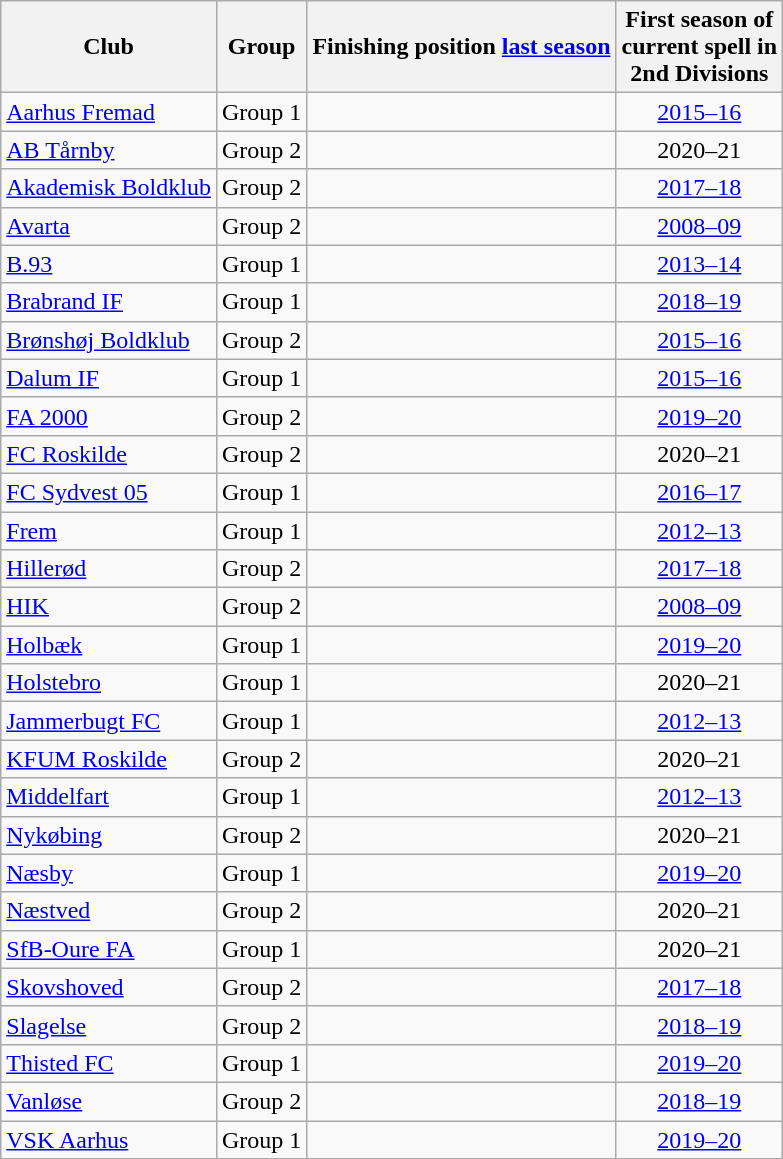<table class="wikitable sortable" style="text-align:center;">
<tr>
<th>Club</th>
<th>Group</th>
<th>Finishing position <a href='#'>last season</a></th>
<th>First season of<br>current spell in<br>2nd Divisions</th>
</tr>
<tr>
<td style="text-align:left;"><a href='#'>Aarhus Fremad</a></td>
<td>Group 1</td>
<td></td>
<td><a href='#'>2015–16</a></td>
</tr>
<tr>
<td style="text-align:left;"><a href='#'>AB Tårnby</a></td>
<td>Group 2</td>
<td></td>
<td>2020–21</td>
</tr>
<tr>
<td style="text-align:left;"><a href='#'>Akademisk Boldklub</a></td>
<td>Group 2</td>
<td></td>
<td><a href='#'>2017–18</a></td>
</tr>
<tr>
<td style="text-align:left;"><a href='#'>Avarta</a></td>
<td>Group 2</td>
<td></td>
<td><a href='#'>2008–09</a></td>
</tr>
<tr>
<td style="text-align:left;"><a href='#'>B.93</a></td>
<td>Group 1</td>
<td></td>
<td><a href='#'>2013–14</a></td>
</tr>
<tr>
<td style="text-align:left;"><a href='#'>Brabrand IF</a></td>
<td>Group 1</td>
<td></td>
<td><a href='#'>2018–19</a></td>
</tr>
<tr>
<td style="text-align:left;"><a href='#'>Brønshøj Boldklub</a></td>
<td>Group 2</td>
<td></td>
<td><a href='#'>2015–16</a></td>
</tr>
<tr>
<td style="text-align:left;"><a href='#'>Dalum IF</a></td>
<td>Group 1</td>
<td></td>
<td><a href='#'>2015–16</a></td>
</tr>
<tr>
<td style="text-align:left;"><a href='#'>FA 2000</a></td>
<td>Group 2</td>
<td></td>
<td><a href='#'>2019–20</a></td>
</tr>
<tr>
<td style="text-align:left;"><a href='#'>FC Roskilde</a></td>
<td>Group 2</td>
<td></td>
<td>2020–21</td>
</tr>
<tr>
<td style="text-align:left;"><a href='#'>FC Sydvest 05</a></td>
<td>Group 1</td>
<td></td>
<td><a href='#'>2016–17</a></td>
</tr>
<tr>
<td style="text-align:left;"><a href='#'>Frem</a></td>
<td>Group 1</td>
<td></td>
<td><a href='#'>2012–13</a></td>
</tr>
<tr>
<td style="text-align:left;"><a href='#'>Hillerød</a></td>
<td>Group 2</td>
<td></td>
<td><a href='#'>2017–18</a></td>
</tr>
<tr>
<td style="text-align:left;"><a href='#'>HIK</a></td>
<td>Group 2</td>
<td></td>
<td><a href='#'>2008–09</a></td>
</tr>
<tr>
<td style="text-align:left;"><a href='#'>Holbæk</a></td>
<td>Group 1</td>
<td></td>
<td><a href='#'>2019–20</a></td>
</tr>
<tr>
<td style="text-align:left;"><a href='#'>Holstebro</a></td>
<td>Group 1</td>
<td></td>
<td>2020–21</td>
</tr>
<tr>
<td style="text-align:left;"><a href='#'>Jammerbugt FC</a></td>
<td>Group 1</td>
<td></td>
<td><a href='#'>2012–13</a></td>
</tr>
<tr>
<td style="text-align:left;"><a href='#'>KFUM Roskilde</a></td>
<td>Group 2</td>
<td></td>
<td>2020–21</td>
</tr>
<tr>
<td style="text-align:left;"><a href='#'>Middelfart</a></td>
<td>Group 1</td>
<td></td>
<td><a href='#'>2012–13</a></td>
</tr>
<tr>
<td style="text-align:left;"><a href='#'>Nykøbing</a></td>
<td>Group 2</td>
<td></td>
<td>2020–21</td>
</tr>
<tr>
<td style="text-align:left;"><a href='#'>Næsby</a></td>
<td>Group 1</td>
<td></td>
<td><a href='#'>2019–20</a></td>
</tr>
<tr>
<td style="text-align:left;"><a href='#'>Næstved</a></td>
<td>Group 2</td>
<td></td>
<td>2020–21</td>
</tr>
<tr>
<td style="text-align:left;"><a href='#'>SfB-Oure FA</a></td>
<td>Group 1</td>
<td></td>
<td>2020–21</td>
</tr>
<tr>
<td style="text-align:left;"><a href='#'>Skovshoved</a></td>
<td>Group 2</td>
<td></td>
<td><a href='#'>2017–18</a></td>
</tr>
<tr>
<td style="text-align:left;"><a href='#'>Slagelse</a></td>
<td>Group 2</td>
<td></td>
<td><a href='#'>2018–19</a></td>
</tr>
<tr>
<td style="text-align:left;"><a href='#'>Thisted FC</a></td>
<td>Group 1</td>
<td></td>
<td><a href='#'>2019–20</a></td>
</tr>
<tr>
<td style="text-align:left;"><a href='#'>Vanløse</a></td>
<td>Group 2</td>
<td></td>
<td><a href='#'>2018–19</a></td>
</tr>
<tr>
<td style="text-align:left;"><a href='#'>VSK Aarhus</a></td>
<td>Group 1</td>
<td></td>
<td><a href='#'>2019–20</a></td>
</tr>
</table>
